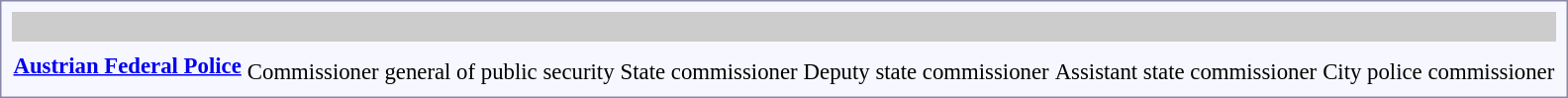<table style="border:1px solid #8888aa; background-color:#f7f8ff; padding:5px; font-size:95%; margin: 0px 12px 12px 0px;">
<tr style="background-color:#CCCCCC;">
<th colspan=6> </th>
</tr>
<tr style="text-align:center;">
<td rowspan=3> <strong><a href='#'>Austrian Federal Police</a></strong></td>
<td></td>
<td></td>
<td></td>
<td></td>
<td></td>
</tr>
<tr style="text-align:center;">
<td></td>
<td></td>
<td></td>
<td></td>
<td></td>
</tr>
<tr style="text-align:center;">
<td>Commissioner general of public security</td>
<td>State commissioner</td>
<td>Deputy state commissioner</td>
<td>Assistant state commissioner</td>
<td>City police commissioner</td>
</tr>
</table>
